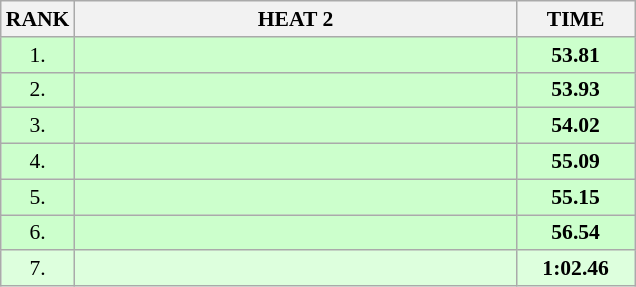<table class="wikitable" style="border-collapse: collapse; font-size: 90%;">
<tr>
<th>RANK</th>
<th style="width: 20em">HEAT 2</th>
<th style="width: 5em">TIME</th>
</tr>
<tr style="background:#ccffcc;">
<td align="center">1.</td>
<td></td>
<td align="center"><strong>53.81</strong></td>
</tr>
<tr style="background:#ccffcc;">
<td align="center">2.</td>
<td></td>
<td align="center"><strong>53.93</strong></td>
</tr>
<tr style="background:#ccffcc;">
<td align="center">3.</td>
<td></td>
<td align="center"><strong>54.02</strong></td>
</tr>
<tr style="background:#ccffcc;">
<td align="center">4.</td>
<td></td>
<td align="center"><strong>55.09</strong></td>
</tr>
<tr style="background:#ccffcc;">
<td align="center">5.</td>
<td></td>
<td align="center"><strong>55.15</strong></td>
</tr>
<tr style="background:#ccffcc;">
<td align="center">6.</td>
<td></td>
<td align="center"><strong>56.54</strong></td>
</tr>
<tr style="background:#ddffdd;">
<td align="center">7.</td>
<td></td>
<td align="center"><strong>1:02.46</strong></td>
</tr>
</table>
